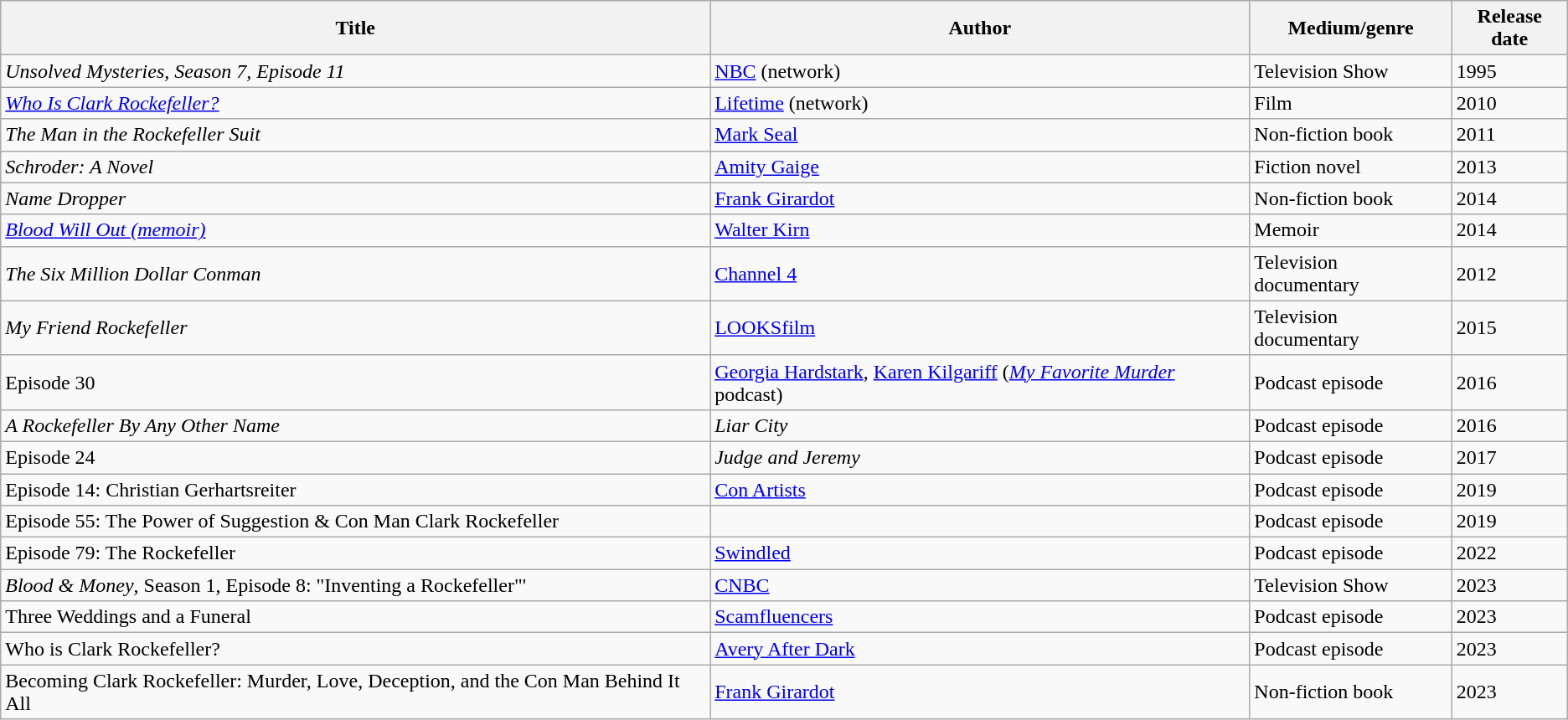<table class="wikitable sortable">
<tr>
<th>Title</th>
<th>Author</th>
<th>Medium/genre</th>
<th>Release date</th>
</tr>
<tr>
<td><em>Unsolved Mysteries, Season 7, Episode 11</em></td>
<td><a href='#'>NBC</a> (network)</td>
<td>Television Show</td>
<td>1995</td>
</tr>
<tr>
<td><em><a href='#'>Who Is Clark Rockefeller?</a></em></td>
<td><a href='#'>Lifetime</a> (network)</td>
<td>Film</td>
<td>2010</td>
</tr>
<tr>
<td><em>The Man in the Rockefeller Suit</em></td>
<td><a href='#'>Mark Seal</a></td>
<td>Non-fiction book</td>
<td>2011</td>
</tr>
<tr>
<td><em>Schroder: A Novel</em></td>
<td><a href='#'>Amity Gaige</a></td>
<td>Fiction novel</td>
<td>2013</td>
</tr>
<tr>
<td><em>Name Dropper</em></td>
<td><a href='#'>Frank Girardot</a></td>
<td>Non-fiction book</td>
<td>2014</td>
</tr>
<tr>
<td><em><a href='#'>Blood Will Out (memoir)</a></em></td>
<td><a href='#'>Walter Kirn</a></td>
<td>Memoir</td>
<td>2014</td>
</tr>
<tr>
<td><em>The Six Million Dollar Conman</em></td>
<td><a href='#'>Channel 4</a></td>
<td>Television documentary</td>
<td>2012</td>
</tr>
<tr>
<td><em>My Friend Rockefeller</em></td>
<td><a href='#'>LOOKSfilm</a></td>
<td>Television documentary</td>
<td>2015</td>
</tr>
<tr>
<td>Episode 30</td>
<td><a href='#'>Georgia Hardstark</a>, <a href='#'>Karen Kilgariff</a> (<em><a href='#'>My Favorite Murder</a></em> podcast)</td>
<td>Podcast episode</td>
<td>2016</td>
</tr>
<tr>
<td><em>A Rockefeller By Any Other Name</em></td>
<td><em>Liar City</em></td>
<td>Podcast episode</td>
<td>2016</td>
</tr>
<tr>
<td>Episode 24</td>
<td><em>Judge and Jeremy</em></td>
<td>Podcast episode</td>
<td>2017</td>
</tr>
<tr>
<td>Episode 14: Christian Gerhartsreiter</td>
<td><a href='#'>Con Artists</a></td>
<td>Podcast episode</td>
<td>2019</td>
</tr>
<tr>
<td>Episode 55:  The Power of Suggestion & Con Man Clark Rockefeller</td>
<td></td>
<td>Podcast episode</td>
<td>2019</td>
</tr>
<tr>
<td>Episode 79: The Rockefeller</td>
<td><a href='#'>Swindled</a></td>
<td>Podcast episode</td>
<td>2022</td>
</tr>
<tr>
<td><em>Blood & Money</em>, Season 1, Episode 8: "Inventing a Rockefeller"'</td>
<td><a href='#'>CNBC</a></td>
<td>Television Show</td>
<td>2023</td>
</tr>
<tr>
<td>Three Weddings and a Funeral</td>
<td><a href='#'>Scamfluencers</a></td>
<td>Podcast episode</td>
<td>2023</td>
</tr>
<tr>
<td 56: CASE>Who is Clark Rockefeller?</td>
<td><a href='#'>Avery After Dark</a></td>
<td>Podcast episode</td>
<td>2023</td>
</tr>
<tr>
<td>Becoming Clark Rockefeller: Murder, Love, Deception, and the Con Man Behind It All</td>
<td><a href='#'>Frank Girardot</a></td>
<td>Non-fiction book</td>
<td>2023</td>
</tr>
</table>
